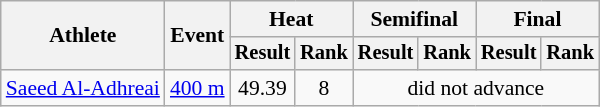<table class=wikitable style="font-size:90%">
<tr>
<th rowspan="2">Athlete</th>
<th rowspan="2">Event</th>
<th colspan="2">Heat</th>
<th colspan="2">Semifinal</th>
<th colspan="2">Final</th>
</tr>
<tr style="font-size:95%">
<th>Result</th>
<th>Rank</th>
<th>Result</th>
<th>Rank</th>
<th>Result</th>
<th>Rank</th>
</tr>
<tr align=center>
<td align=left><a href='#'>Saeed Al-Adhreai</a></td>
<td align=left><a href='#'>400 m</a></td>
<td>49.39</td>
<td>8</td>
<td colspan=4>did not advance</td>
</tr>
</table>
